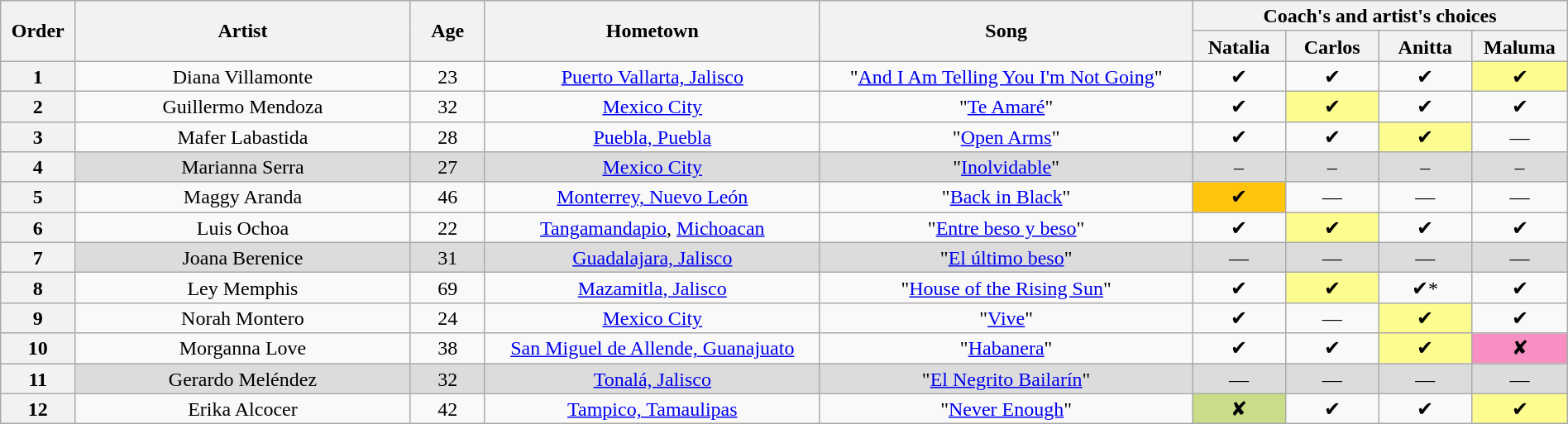<table class="wikitable" style="text-align:center; line-height:17px; width:100%;">
<tr>
<th scope="col" rowspan="2" style="width:04%;">Order</th>
<th scope="col" rowspan="2" style="width:18%;">Artist</th>
<th scope="col" rowspan="2" style="width:04%;">Age</th>
<th scope="col" rowspan="2" style="width:18%;">Hometown</th>
<th scope="col" rowspan="2" style="width:20%;">Song</th>
<th scope="col" colspan="4" style="width:24%;">Coach's and artist's choices</th>
</tr>
<tr>
<th width="5%">Natalia</th>
<th width="5%">Carlos</th>
<th width="5%">Anitta</th>
<th width="5%">Maluma</th>
</tr>
<tr>
<th scope="row">1</th>
<td>Diana Villamonte</td>
<td>23</td>
<td><a href='#'>Puerto Vallarta, Jalisco</a></td>
<td>"<a href='#'>And I Am Telling You I'm Not Going</a>"</td>
<td>✔</td>
<td>✔</td>
<td>✔</td>
<td bgcolor="FDFC8F">✔</td>
</tr>
<tr>
<th scope="row">2</th>
<td>Guillermo Mendoza</td>
<td>32</td>
<td><a href='#'>Mexico City</a></td>
<td>"<a href='#'>Te Amaré</a>"</td>
<td>✔</td>
<td bgcolor="FDFC8F">✔</td>
<td>✔</td>
<td>✔</td>
</tr>
<tr>
<th scope="row">3</th>
<td>Mafer Labastida</td>
<td>28</td>
<td><a href='#'>Puebla, Puebla</a></td>
<td>"<a href='#'>Open Arms</a>"</td>
<td>✔</td>
<td>✔</td>
<td bgcolor="FDFC8F">✔</td>
<td>—</td>
</tr>
<tr bgcolor="DCDCDC">
<th scope="row">4</th>
<td>Marianna Serra</td>
<td>27</td>
<td><a href='#'>Mexico City</a></td>
<td>"<a href='#'>Inolvidable</a>"</td>
<td>–</td>
<td>–</td>
<td>–</td>
<td>–</td>
</tr>
<tr>
<th scope="row">5</th>
<td>Maggy Aranda</td>
<td>46</td>
<td><a href='#'>Monterrey, Nuevo León</a></td>
<td>"<a href='#'>Back in Black</a>"</td>
<td bgcolor="FFC40C">✔</td>
<td>—</td>
<td>—</td>
<td>—</td>
</tr>
<tr>
<th>6</th>
<td>Luis Ochoa</td>
<td>22</td>
<td><a href='#'>Tangamandapio</a>, <a href='#'>Michoacan</a></td>
<td>"<a href='#'>Entre beso y beso</a>"</td>
<td>✔</td>
<td bgcolor="FDFC8F">✔</td>
<td>✔</td>
<td>✔</td>
</tr>
<tr bgcolor="DCDCDC">
<th>7</th>
<td>Joana Berenice</td>
<td>31</td>
<td><a href='#'>Guadalajara, Jalisco</a></td>
<td>"<a href='#'>El último beso</a>"</td>
<td>—</td>
<td>—</td>
<td>—</td>
<td>—</td>
</tr>
<tr>
<th>8</th>
<td>Ley Memphis</td>
<td>69</td>
<td><a href='#'>Mazamitla, Jalisco</a></td>
<td>"<a href='#'>House of the Rising Sun</a>"</td>
<td>✔</td>
<td bgcolor="FDFC8F">✔</td>
<td>✔*</td>
<td>✔</td>
</tr>
<tr>
<th>9</th>
<td>Norah Montero</td>
<td>24</td>
<td><a href='#'>Mexico City</a></td>
<td>"<a href='#'>Vive</a>"</td>
<td>✔</td>
<td>—</td>
<td bgcolor="FDFC8F">✔</td>
<td>✔</td>
</tr>
<tr>
<th>10</th>
<td>Morganna Love</td>
<td>38</td>
<td><a href='#'>San Miguel de Allende, Guanajuato</a></td>
<td>"<a href='#'>Habanera</a>"</td>
<td>✔</td>
<td>✔</td>
<td bgcolor="FDFC8F">✔</td>
<td bgcolor="f78fc2">✘</td>
</tr>
<tr bgcolor="DCDCDC">
<th>11</th>
<td>Gerardo Meléndez</td>
<td>32</td>
<td><a href='#'>Tonalá, Jalisco</a></td>
<td>"<a href='#'>El Negrito Bailarín</a>"</td>
<td>—</td>
<td>—</td>
<td>—</td>
<td>—</td>
</tr>
<tr>
<th>12</th>
<td>Erika Alcocer</td>
<td>42</td>
<td><a href='#'>Tampico, Tamaulipas</a></td>
<td>"<a href='#'>Never Enough</a>"</td>
<td bgcolor="C9DC87">✘</td>
<td>✔</td>
<td>✔</td>
<td bgcolor="FDFC8F">✔</td>
</tr>
</table>
